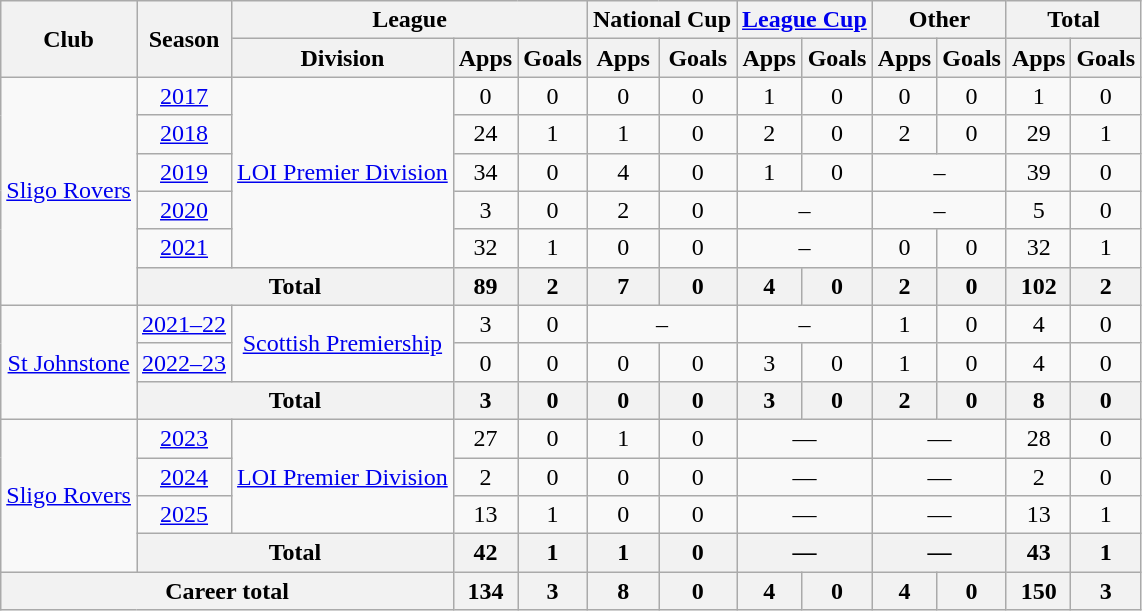<table class="wikitable" style="text-align:center">
<tr>
<th rowspan="2">Club</th>
<th rowspan="2">Season</th>
<th colspan="3">League</th>
<th colspan="2">National Cup</th>
<th colspan="2"><a href='#'>League Cup</a></th>
<th colspan="2">Other</th>
<th colspan="2">Total</th>
</tr>
<tr>
<th>Division</th>
<th>Apps</th>
<th>Goals</th>
<th>Apps</th>
<th>Goals</th>
<th>Apps</th>
<th>Goals</th>
<th>Apps</th>
<th>Goals</th>
<th>Apps</th>
<th>Goals</th>
</tr>
<tr>
<td rowspan="6"><a href='#'>Sligo Rovers</a></td>
<td><a href='#'>2017</a></td>
<td rowspan="5"><a href='#'>LOI Premier Division</a></td>
<td>0</td>
<td>0</td>
<td>0</td>
<td>0</td>
<td>1</td>
<td>0</td>
<td>0</td>
<td>0</td>
<td>1</td>
<td>0</td>
</tr>
<tr>
<td><a href='#'>2018</a></td>
<td>24</td>
<td>1</td>
<td>1</td>
<td>0</td>
<td>2</td>
<td>0</td>
<td>2</td>
<td>0</td>
<td>29</td>
<td>1</td>
</tr>
<tr>
<td><a href='#'>2019</a></td>
<td>34</td>
<td>0</td>
<td>4</td>
<td>0</td>
<td>1</td>
<td>0</td>
<td colspan="2">–</td>
<td>39</td>
<td>0</td>
</tr>
<tr>
<td><a href='#'>2020</a></td>
<td>3</td>
<td>0</td>
<td>2</td>
<td>0</td>
<td colspan="2">–</td>
<td colspan="2">–</td>
<td>5</td>
<td>0</td>
</tr>
<tr>
<td><a href='#'>2021</a></td>
<td>32</td>
<td>1</td>
<td>0</td>
<td>0</td>
<td colspan="2">–</td>
<td>0</td>
<td>0</td>
<td>32</td>
<td>1</td>
</tr>
<tr>
<th colspan="2">Total</th>
<th>89</th>
<th>2</th>
<th>7</th>
<th>0</th>
<th>4</th>
<th>0</th>
<th>2</th>
<th>0</th>
<th>102</th>
<th>2</th>
</tr>
<tr>
<td rowspan="3"><a href='#'>St Johnstone</a></td>
<td><a href='#'>2021–22</a></td>
<td rowspan="2"><a href='#'>Scottish Premiership</a></td>
<td>3</td>
<td>0</td>
<td colspan="2">–</td>
<td colspan="2">–</td>
<td>1</td>
<td>0</td>
<td>4</td>
<td>0</td>
</tr>
<tr>
<td><a href='#'>2022–23</a></td>
<td>0</td>
<td>0</td>
<td>0</td>
<td>0</td>
<td>3</td>
<td>0</td>
<td>1</td>
<td>0</td>
<td>4</td>
<td>0</td>
</tr>
<tr>
<th colspan=2>Total</th>
<th>3</th>
<th>0</th>
<th>0</th>
<th>0</th>
<th>3</th>
<th>0</th>
<th>2</th>
<th>0</th>
<th>8</th>
<th>0</th>
</tr>
<tr>
<td rowspan="4"><a href='#'>Sligo Rovers</a></td>
<td><a href='#'>2023</a></td>
<td rowspan="3"><a href='#'>LOI Premier Division</a></td>
<td>27</td>
<td>0</td>
<td>1</td>
<td>0</td>
<td colspan="2">—</td>
<td colspan="2">—</td>
<td>28</td>
<td>0</td>
</tr>
<tr>
<td><a href='#'>2024</a></td>
<td>2</td>
<td>0</td>
<td>0</td>
<td>0</td>
<td colspan="2">—</td>
<td colspan="2">—</td>
<td>2</td>
<td>0</td>
</tr>
<tr>
<td><a href='#'>2025</a></td>
<td>13</td>
<td>1</td>
<td>0</td>
<td>0</td>
<td colspan="2">—</td>
<td colspan="2">—</td>
<td>13</td>
<td>1</td>
</tr>
<tr>
<th colspan=2>Total</th>
<th>42</th>
<th>1</th>
<th>1</th>
<th>0</th>
<th colspan="2">—</th>
<th colspan="2">—</th>
<th>43</th>
<th>1</th>
</tr>
<tr>
<th colspan="3">Career total</th>
<th>134</th>
<th>3</th>
<th>8</th>
<th>0</th>
<th>4</th>
<th>0</th>
<th>4</th>
<th>0</th>
<th>150</th>
<th>3</th>
</tr>
</table>
